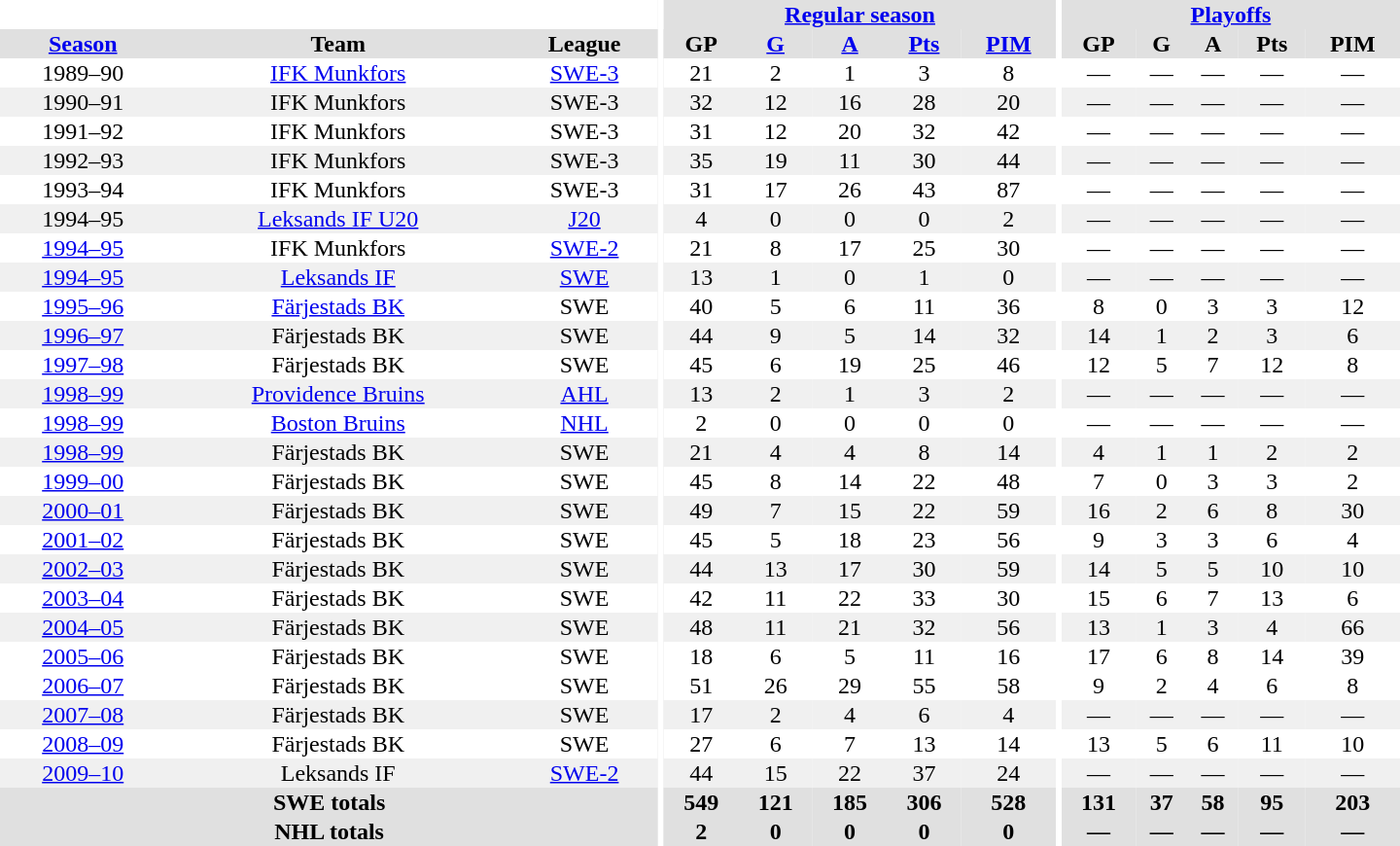<table border="0" cellpadding="1" cellspacing="0" style="text-align:center; width:60em">
<tr bgcolor="#e0e0e0">
<th colspan="3" bgcolor="#ffffff"></th>
<th rowspan="100" bgcolor="#ffffff"></th>
<th colspan="5"><a href='#'>Regular season</a></th>
<th rowspan="100" bgcolor="#ffffff"></th>
<th colspan="5"><a href='#'>Playoffs</a></th>
</tr>
<tr bgcolor="#e0e0e0">
<th><a href='#'>Season</a></th>
<th>Team</th>
<th>League</th>
<th>GP</th>
<th><a href='#'>G</a></th>
<th><a href='#'>A</a></th>
<th><a href='#'>Pts</a></th>
<th><a href='#'>PIM</a></th>
<th>GP</th>
<th>G</th>
<th>A</th>
<th>Pts</th>
<th>PIM</th>
</tr>
<tr>
<td>1989–90</td>
<td><a href='#'>IFK Munkfors</a></td>
<td><a href='#'>SWE-3</a></td>
<td>21</td>
<td>2</td>
<td>1</td>
<td>3</td>
<td>8</td>
<td>—</td>
<td>—</td>
<td>—</td>
<td>—</td>
<td>—</td>
</tr>
<tr bgcolor="#f0f0f0">
<td>1990–91</td>
<td>IFK Munkfors</td>
<td>SWE-3</td>
<td>32</td>
<td>12</td>
<td>16</td>
<td>28</td>
<td>20</td>
<td>—</td>
<td>—</td>
<td>—</td>
<td>—</td>
<td>—</td>
</tr>
<tr>
<td>1991–92</td>
<td>IFK Munkfors</td>
<td>SWE-3</td>
<td>31</td>
<td>12</td>
<td>20</td>
<td>32</td>
<td>42</td>
<td>—</td>
<td>—</td>
<td>—</td>
<td>—</td>
<td>—</td>
</tr>
<tr bgcolor="#f0f0f0">
<td>1992–93</td>
<td>IFK Munkfors</td>
<td>SWE-3</td>
<td>35</td>
<td>19</td>
<td>11</td>
<td>30</td>
<td>44</td>
<td>—</td>
<td>—</td>
<td>—</td>
<td>—</td>
<td>—</td>
</tr>
<tr>
<td>1993–94</td>
<td>IFK Munkfors</td>
<td>SWE-3</td>
<td>31</td>
<td>17</td>
<td>26</td>
<td>43</td>
<td>87</td>
<td>—</td>
<td>—</td>
<td>—</td>
<td>—</td>
<td>—</td>
</tr>
<tr bgcolor="#f0f0f0">
<td>1994–95</td>
<td><a href='#'>Leksands IF U20</a></td>
<td><a href='#'>J20</a></td>
<td>4</td>
<td>0</td>
<td>0</td>
<td>0</td>
<td>2</td>
<td>—</td>
<td>—</td>
<td>—</td>
<td>—</td>
<td>—</td>
</tr>
<tr>
<td><a href='#'>1994–95</a></td>
<td>IFK Munkfors</td>
<td><a href='#'>SWE-2</a></td>
<td>21</td>
<td>8</td>
<td>17</td>
<td>25</td>
<td>30</td>
<td>—</td>
<td>—</td>
<td>—</td>
<td>—</td>
<td>—</td>
</tr>
<tr bgcolor="#f0f0f0">
<td><a href='#'>1994–95</a></td>
<td><a href='#'>Leksands IF</a></td>
<td><a href='#'>SWE</a></td>
<td>13</td>
<td>1</td>
<td>0</td>
<td>1</td>
<td>0</td>
<td>—</td>
<td>—</td>
<td>—</td>
<td>—</td>
<td>—</td>
</tr>
<tr>
<td><a href='#'>1995–96</a></td>
<td><a href='#'>Färjestads BK</a></td>
<td>SWE</td>
<td>40</td>
<td>5</td>
<td>6</td>
<td>11</td>
<td>36</td>
<td>8</td>
<td>0</td>
<td>3</td>
<td>3</td>
<td>12</td>
</tr>
<tr bgcolor="#f0f0f0">
<td><a href='#'>1996–97</a></td>
<td>Färjestads BK</td>
<td>SWE</td>
<td>44</td>
<td>9</td>
<td>5</td>
<td>14</td>
<td>32</td>
<td>14</td>
<td>1</td>
<td>2</td>
<td>3</td>
<td>6</td>
</tr>
<tr>
<td><a href='#'>1997–98</a></td>
<td>Färjestads BK</td>
<td>SWE</td>
<td>45</td>
<td>6</td>
<td>19</td>
<td>25</td>
<td>46</td>
<td>12</td>
<td>5</td>
<td>7</td>
<td>12</td>
<td>8</td>
</tr>
<tr bgcolor="#f0f0f0">
<td><a href='#'>1998–99</a></td>
<td><a href='#'>Providence Bruins</a></td>
<td><a href='#'>AHL</a></td>
<td>13</td>
<td>2</td>
<td>1</td>
<td>3</td>
<td>2</td>
<td>—</td>
<td>—</td>
<td>—</td>
<td>—</td>
<td>—</td>
</tr>
<tr>
<td><a href='#'>1998–99</a></td>
<td><a href='#'>Boston Bruins</a></td>
<td><a href='#'>NHL</a></td>
<td>2</td>
<td>0</td>
<td>0</td>
<td>0</td>
<td>0</td>
<td>—</td>
<td>—</td>
<td>—</td>
<td>—</td>
<td>—</td>
</tr>
<tr bgcolor="#f0f0f0">
<td><a href='#'>1998–99</a></td>
<td>Färjestads BK</td>
<td>SWE</td>
<td>21</td>
<td>4</td>
<td>4</td>
<td>8</td>
<td>14</td>
<td>4</td>
<td>1</td>
<td>1</td>
<td>2</td>
<td>2</td>
</tr>
<tr>
<td><a href='#'>1999–00</a></td>
<td>Färjestads BK</td>
<td>SWE</td>
<td>45</td>
<td>8</td>
<td>14</td>
<td>22</td>
<td>48</td>
<td>7</td>
<td>0</td>
<td>3</td>
<td>3</td>
<td>2</td>
</tr>
<tr bgcolor="#f0f0f0">
<td><a href='#'>2000–01</a></td>
<td>Färjestads BK</td>
<td>SWE</td>
<td>49</td>
<td>7</td>
<td>15</td>
<td>22</td>
<td>59</td>
<td>16</td>
<td>2</td>
<td>6</td>
<td>8</td>
<td>30</td>
</tr>
<tr>
<td><a href='#'>2001–02</a></td>
<td>Färjestads BK</td>
<td>SWE</td>
<td>45</td>
<td>5</td>
<td>18</td>
<td>23</td>
<td>56</td>
<td>9</td>
<td>3</td>
<td>3</td>
<td>6</td>
<td>4</td>
</tr>
<tr bgcolor="#f0f0f0">
<td><a href='#'>2002–03</a></td>
<td>Färjestads BK</td>
<td>SWE</td>
<td>44</td>
<td>13</td>
<td>17</td>
<td>30</td>
<td>59</td>
<td>14</td>
<td>5</td>
<td>5</td>
<td>10</td>
<td>10</td>
</tr>
<tr>
<td><a href='#'>2003–04</a></td>
<td>Färjestads BK</td>
<td>SWE</td>
<td>42</td>
<td>11</td>
<td>22</td>
<td>33</td>
<td>30</td>
<td>15</td>
<td>6</td>
<td>7</td>
<td>13</td>
<td>6</td>
</tr>
<tr bgcolor="#f0f0f0">
<td><a href='#'>2004–05</a></td>
<td>Färjestads BK</td>
<td>SWE</td>
<td>48</td>
<td>11</td>
<td>21</td>
<td>32</td>
<td>56</td>
<td>13</td>
<td>1</td>
<td>3</td>
<td>4</td>
<td>66</td>
</tr>
<tr>
<td><a href='#'>2005–06</a></td>
<td>Färjestads BK</td>
<td>SWE</td>
<td>18</td>
<td>6</td>
<td>5</td>
<td>11</td>
<td>16</td>
<td>17</td>
<td>6</td>
<td>8</td>
<td>14</td>
<td>39</td>
</tr>
<tr>
<td><a href='#'>2006–07</a></td>
<td>Färjestads BK</td>
<td>SWE</td>
<td>51</td>
<td>26</td>
<td>29</td>
<td>55</td>
<td>58</td>
<td>9</td>
<td>2</td>
<td>4</td>
<td>6</td>
<td>8</td>
</tr>
<tr bgcolor="#f0f0f0">
<td><a href='#'>2007–08</a></td>
<td>Färjestads BK</td>
<td>SWE</td>
<td>17</td>
<td>2</td>
<td>4</td>
<td>6</td>
<td>4</td>
<td>—</td>
<td>—</td>
<td>—</td>
<td>—</td>
<td>—</td>
</tr>
<tr>
<td><a href='#'>2008–09</a></td>
<td>Färjestads BK</td>
<td>SWE</td>
<td>27</td>
<td>6</td>
<td>7</td>
<td>13</td>
<td>14</td>
<td>13</td>
<td>5</td>
<td>6</td>
<td>11</td>
<td>10</td>
</tr>
<tr bgcolor="#f0f0f0">
<td><a href='#'>2009–10</a></td>
<td>Leksands IF</td>
<td><a href='#'>SWE-2</a></td>
<td>44</td>
<td>15</td>
<td>22</td>
<td>37</td>
<td>24</td>
<td>—</td>
<td>—</td>
<td>—</td>
<td>—</td>
<td>—</td>
</tr>
<tr bgcolor="#e0e0e0">
<th colspan="3">SWE totals</th>
<th>549</th>
<th>121</th>
<th>185</th>
<th>306</th>
<th>528</th>
<th>131</th>
<th>37</th>
<th>58</th>
<th>95</th>
<th>203</th>
</tr>
<tr bgcolor="#e0e0e0">
<th colspan="3">NHL totals</th>
<th>2</th>
<th>0</th>
<th>0</th>
<th>0</th>
<th>0</th>
<th>—</th>
<th>—</th>
<th>—</th>
<th>—</th>
<th>—</th>
</tr>
</table>
